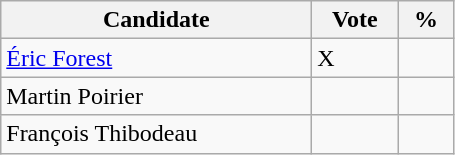<table class="wikitable">
<tr>
<th bgcolor="#DDDDFF" width="200px">Candidate</th>
<th bgcolor="#DDDDFF" width="50px">Vote</th>
<th bgcolor="#DDDDFF" width="30px">%</th>
</tr>
<tr>
<td><a href='#'>Éric Forest</a></td>
<td>X</td>
<td></td>
</tr>
<tr>
<td>Martin Poirier</td>
<td></td>
<td></td>
</tr>
<tr>
<td>François Thibodeau</td>
<td></td>
<td></td>
</tr>
</table>
